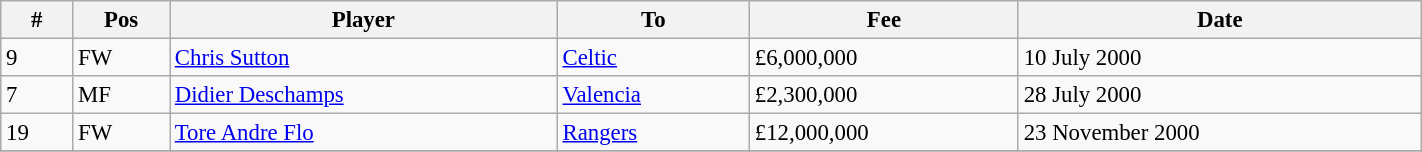<table width=75% class="wikitable" style="text-align:center; font-size:95%; text-align:left">
<tr>
<th>#</th>
<th>Pos</th>
<th>Player</th>
<th>To</th>
<th>Fee</th>
<th>Date</th>
</tr>
<tr --->
<td>9</td>
<td>FW</td>
<td> <a href='#'>Chris Sutton</a></td>
<td> <a href='#'>Celtic</a></td>
<td>£6,000,000</td>
<td>10 July 2000</td>
</tr>
<tr --->
<td>7</td>
<td>MF</td>
<td> <a href='#'>Didier Deschamps</a></td>
<td> <a href='#'>Valencia</a></td>
<td>£2,300,000</td>
<td>28 July 2000</td>
</tr>
<tr --->
<td>19</td>
<td>FW</td>
<td> <a href='#'>Tore Andre Flo</a></td>
<td> <a href='#'>Rangers</a></td>
<td>£12,000,000</td>
<td>23 November 2000</td>
</tr>
<tr --->
</tr>
</table>
